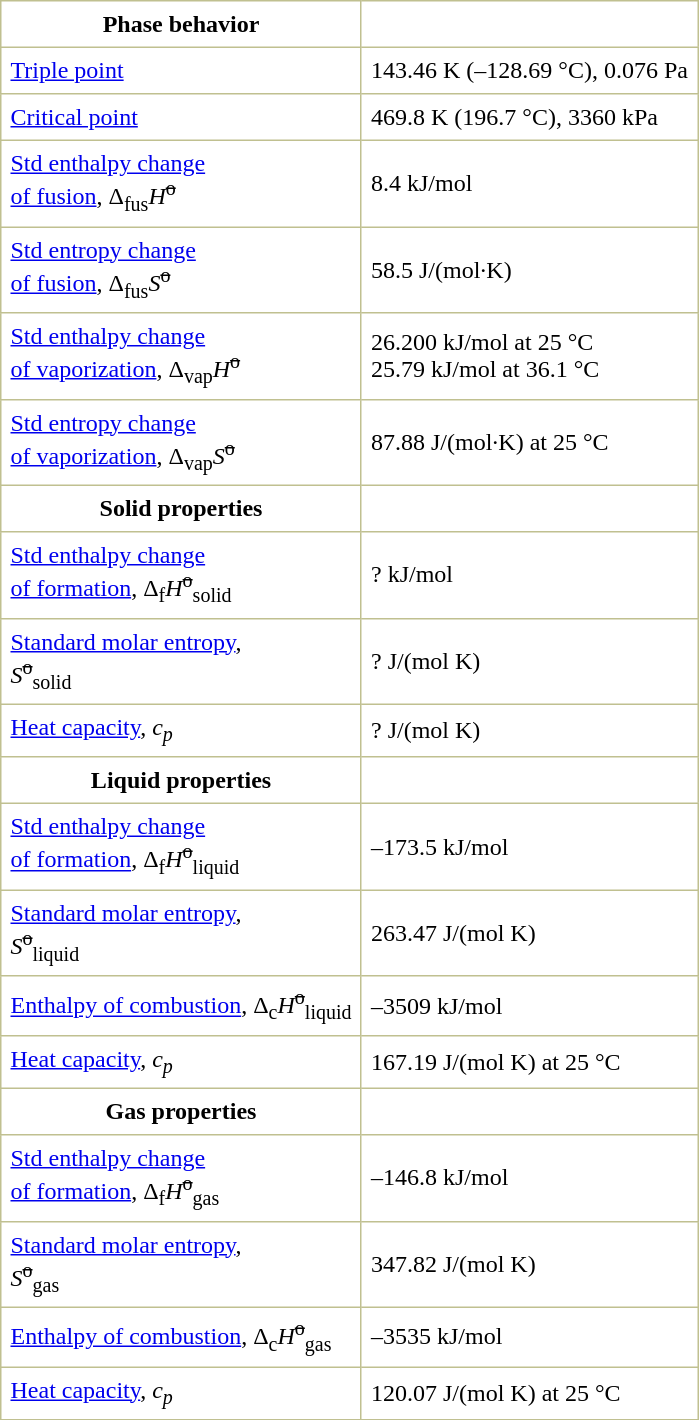<table border="1" cellspacing="0" cellpadding="6" style="margin: 0 0 0 0.5em; background: #FFFFFF; border-collapse: collapse; border-color: #C0C090;">
<tr>
<th>Phase behavior</th>
</tr>
<tr>
<td><a href='#'>Triple point</a></td>
<td>143.46 K (–128.69 °C), 0.076 Pa</td>
</tr>
<tr>
<td><a href='#'>Critical point</a></td>
<td>469.8 K (196.7 °C), 3360 kPa</td>
</tr>
<tr>
<td><a href='#'>Std enthalpy change<br>of fusion</a>, Δ<sub>fus</sub><em>H</em><sup><s>o</s></sup></td>
<td>8.4 kJ/mol</td>
</tr>
<tr>
<td><a href='#'>Std entropy change<br>of fusion</a>, Δ<sub>fus</sub><em>S</em><sup><s>o</s></sup></td>
<td>58.5 J/(mol·K)</td>
</tr>
<tr>
<td><a href='#'>Std enthalpy change<br>of vaporization</a>, Δ<sub>vap</sub><em>H</em><sup><s>o</s></sup></td>
<td>26.200 kJ/mol at 25 °C<br>25.79 kJ/mol at 36.1 °C</td>
</tr>
<tr>
<td><a href='#'>Std entropy change<br>of vaporization</a>, Δ<sub>vap</sub><em>S</em><sup><s>o</s></sup></td>
<td>87.88 J/(mol·K) at 25 °C</td>
</tr>
<tr>
<th>Solid properties</th>
</tr>
<tr>
<td><a href='#'>Std enthalpy change<br>of formation</a>, Δ<sub>f</sub><em>H</em><sup><s>o</s></sup><sub>solid</sub></td>
<td>? kJ/mol</td>
</tr>
<tr>
<td><a href='#'>Standard molar entropy</a>,<br><em>S</em><sup><s>o</s></sup><sub>solid</sub></td>
<td>? J/(mol K)</td>
</tr>
<tr>
<td><a href='#'>Heat capacity</a>, <em>c<sub>p</sub></em></td>
<td>? J/(mol K)</td>
</tr>
<tr>
<th>Liquid properties</th>
</tr>
<tr>
<td><a href='#'>Std enthalpy change<br>of formation</a>, Δ<sub>f</sub><em>H</em><sup><s>o</s></sup><sub>liquid</sub></td>
<td>–173.5 kJ/mol</td>
</tr>
<tr>
<td><a href='#'>Standard molar entropy</a>,<br><em>S</em><sup><s>o</s></sup><sub>liquid</sub></td>
<td>263.47 J/(mol K)</td>
</tr>
<tr>
<td><a href='#'>Enthalpy of combustion</a>, Δ<sub>c</sub><em>H</em><sup><s>o</s></sup><sub>liquid</sub></td>
<td>–3509 kJ/mol</td>
</tr>
<tr>
<td><a href='#'>Heat capacity</a>, <em>c<sub>p</sub></em></td>
<td>167.19 J/(mol K) at 25 °C</td>
</tr>
<tr>
<th>Gas properties</th>
</tr>
<tr>
<td><a href='#'>Std enthalpy change<br>of formation</a>, Δ<sub>f</sub><em>H</em><sup><s>o</s></sup><sub>gas</sub></td>
<td>–146.8 kJ/mol</td>
</tr>
<tr>
<td><a href='#'>Standard molar entropy</a>,<br><em>S</em><sup><s>o</s></sup><sub>gas</sub></td>
<td>347.82 J/(mol K)</td>
</tr>
<tr>
<td><a href='#'>Enthalpy of combustion</a>, Δ<sub>c</sub><em>H</em><sup><s>o</s></sup><sub>gas</sub></td>
<td>–3535 kJ/mol</td>
</tr>
<tr>
<td><a href='#'>Heat capacity</a>, <em>c<sub>p</sub></em></td>
<td>120.07 J/(mol K) at 25 °C</td>
</tr>
<tr>
</tr>
</table>
